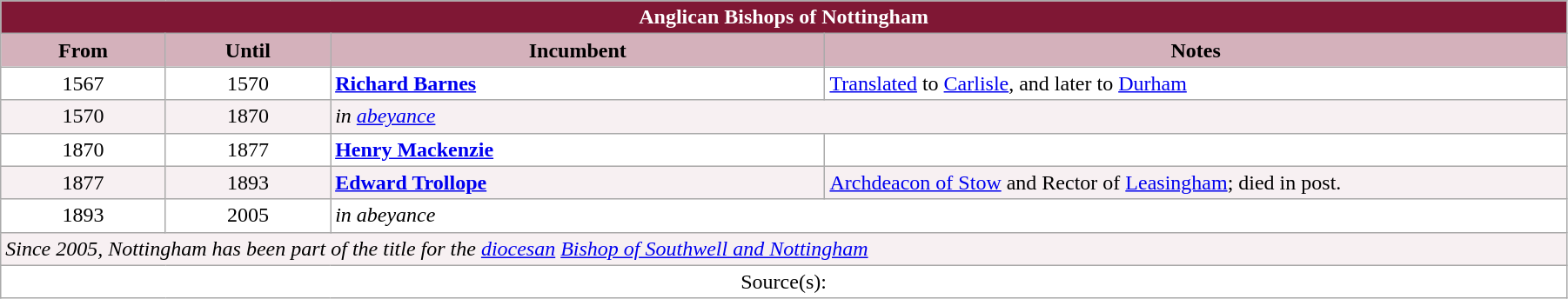<table class="wikitable" style="width:95%;" border="1" cellpadding="2">
<tr>
<th colspan="4" style="background-color: #7F1734; color: white;">Anglican Bishops of Nottingham</th>
</tr>
<tr valign=center>
<th style="background-color:#D4B1BB" width="10%">From</th>
<th style="background-color:#D4B1BB" width="10%">Until</th>
<th style="background-color:#D4B1BB" width="30%">Incumbent</th>
<th style="background-color:#D4B1BB" width="45%">Notes</th>
</tr>
<tr valign=top bgcolor="white">
<td align="center">1567</td>
<td align="center">1570</td>
<td><strong><a href='#'>Richard Barnes</a></strong></td>
<td><a href='#'>Translated</a> to <a href='#'>Carlisle</a>, and later to <a href='#'>Durham</a></td>
</tr>
<tr valign=top bgcolor="#F7F0F2">
<td align="center">1570</td>
<td align="center">1870</td>
<td colspan="2"><em>in <a href='#'>abeyance</a></em></td>
</tr>
<tr valign=top bgcolor="white">
<td align="center">1870</td>
<td align="center">1877</td>
<td><strong><a href='#'>Henry Mackenzie</a></strong></td>
<td></td>
</tr>
<tr valign=top bgcolor="#F7F0F2">
<td align="center">1877</td>
<td align="center">1893</td>
<td><strong><a href='#'>Edward Trollope</a></strong></td>
<td><a href='#'>Archdeacon of Stow</a> and Rector of <a href='#'>Leasingham</a>; died in post.</td>
</tr>
<tr valign=top bgcolor="white">
<td align="center">1893</td>
<td align="center">2005</td>
<td colspan="2"><em>in abeyance</em></td>
</tr>
<tr valign=top bgcolor="#F7F0F2">
<td colspan="4"><em>Since 2005, Nottingham has been part of the title for the <a href='#'>diocesan</a> <a href='#'>Bishop of Southwell and Nottingham</a></em></td>
</tr>
<tr valign=top bgcolor="white">
<td align="center" colspan="4">Source(s):</td>
</tr>
</table>
